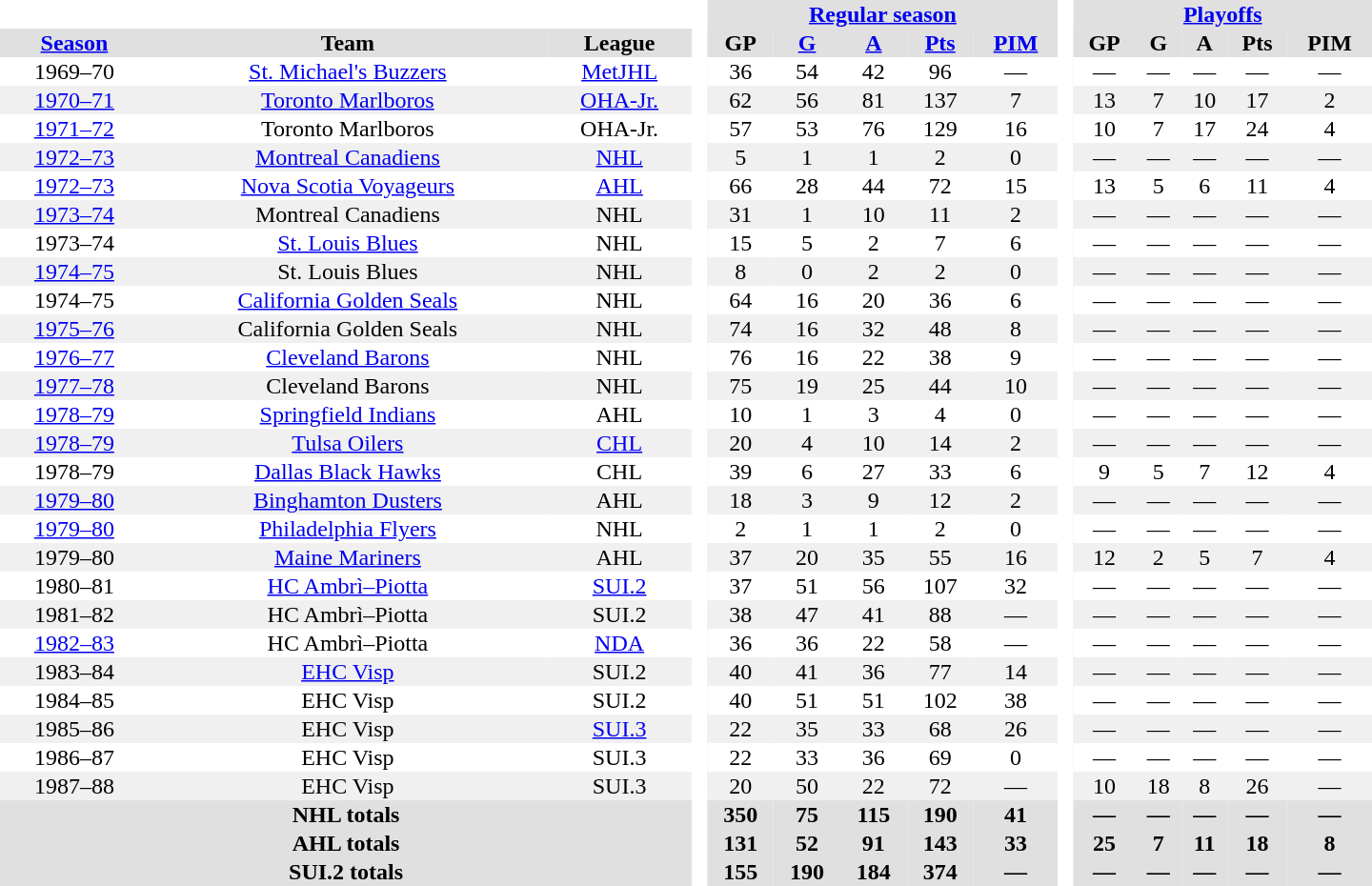<table border="0" cellpadding="1" cellspacing="0" style="text-align:center; width:60em">
<tr bgcolor="#e0e0e0">
<th colspan="3" bgcolor="#ffffff"> </th>
<th rowspan="99" bgcolor="#ffffff"> </th>
<th colspan="5"><a href='#'>Regular season</a></th>
<th rowspan="99" bgcolor="#ffffff"> </th>
<th colspan="5"><a href='#'>Playoffs</a></th>
</tr>
<tr bgcolor="#e0e0e0">
<th><a href='#'>Season</a></th>
<th>Team</th>
<th>League</th>
<th>GP</th>
<th><a href='#'>G</a></th>
<th><a href='#'>A</a></th>
<th><a href='#'>Pts</a></th>
<th><a href='#'>PIM</a></th>
<th>GP</th>
<th>G</th>
<th>A</th>
<th>Pts</th>
<th>PIM</th>
</tr>
<tr>
<td>1969–70</td>
<td><a href='#'>St. Michael's Buzzers</a></td>
<td><a href='#'>MetJHL</a></td>
<td>36</td>
<td>54</td>
<td>42</td>
<td>96</td>
<td>—</td>
<td>—</td>
<td>—</td>
<td>—</td>
<td>—</td>
<td>—</td>
</tr>
<tr bgcolor="#f0f0f0">
<td><a href='#'>1970–71</a></td>
<td><a href='#'>Toronto Marlboros</a></td>
<td><a href='#'>OHA-Jr.</a></td>
<td>62</td>
<td>56</td>
<td>81</td>
<td>137</td>
<td>7</td>
<td>13</td>
<td>7</td>
<td>10</td>
<td>17</td>
<td>2</td>
</tr>
<tr>
<td><a href='#'>1971–72</a></td>
<td>Toronto Marlboros</td>
<td>OHA-Jr.</td>
<td>57</td>
<td>53</td>
<td>76</td>
<td>129</td>
<td>16</td>
<td>10</td>
<td>7</td>
<td>17</td>
<td>24</td>
<td>4</td>
</tr>
<tr bgcolor="#f0f0f0">
<td><a href='#'>1972–73</a></td>
<td><a href='#'>Montreal Canadiens</a></td>
<td><a href='#'>NHL</a></td>
<td>5</td>
<td>1</td>
<td>1</td>
<td>2</td>
<td>0</td>
<td>—</td>
<td>—</td>
<td>—</td>
<td>—</td>
<td>—</td>
</tr>
<tr>
<td><a href='#'>1972–73</a></td>
<td><a href='#'>Nova Scotia Voyageurs</a></td>
<td><a href='#'>AHL</a></td>
<td>66</td>
<td>28</td>
<td>44</td>
<td>72</td>
<td>15</td>
<td>13</td>
<td>5</td>
<td>6</td>
<td>11</td>
<td>4</td>
</tr>
<tr bgcolor="#f0f0f0">
<td><a href='#'>1973–74</a></td>
<td>Montreal Canadiens</td>
<td>NHL</td>
<td>31</td>
<td>1</td>
<td>10</td>
<td>11</td>
<td>2</td>
<td>—</td>
<td>—</td>
<td>—</td>
<td>—</td>
<td>—</td>
</tr>
<tr>
<td>1973–74</td>
<td><a href='#'>St. Louis Blues</a></td>
<td>NHL</td>
<td>15</td>
<td>5</td>
<td>2</td>
<td>7</td>
<td>6</td>
<td>—</td>
<td>—</td>
<td>—</td>
<td>—</td>
<td>—</td>
</tr>
<tr bgcolor="#f0f0f0">
<td><a href='#'>1974–75</a></td>
<td>St. Louis Blues</td>
<td>NHL</td>
<td>8</td>
<td>0</td>
<td>2</td>
<td>2</td>
<td>0</td>
<td>—</td>
<td>—</td>
<td>—</td>
<td>—</td>
<td>—</td>
</tr>
<tr>
<td>1974–75</td>
<td><a href='#'>California Golden Seals</a></td>
<td>NHL</td>
<td>64</td>
<td>16</td>
<td>20</td>
<td>36</td>
<td>6</td>
<td>—</td>
<td>—</td>
<td>—</td>
<td>—</td>
<td>—</td>
</tr>
<tr bgcolor="#f0f0f0">
<td><a href='#'>1975–76</a></td>
<td>California Golden Seals</td>
<td>NHL</td>
<td>74</td>
<td>16</td>
<td>32</td>
<td>48</td>
<td>8</td>
<td>—</td>
<td>—</td>
<td>—</td>
<td>—</td>
<td>—</td>
</tr>
<tr>
<td><a href='#'>1976–77</a></td>
<td><a href='#'>Cleveland Barons</a></td>
<td>NHL</td>
<td>76</td>
<td>16</td>
<td>22</td>
<td>38</td>
<td>9</td>
<td>—</td>
<td>—</td>
<td>—</td>
<td>—</td>
<td>—</td>
</tr>
<tr bgcolor="#f0f0f0">
<td><a href='#'>1977–78</a></td>
<td>Cleveland Barons</td>
<td>NHL</td>
<td>75</td>
<td>19</td>
<td>25</td>
<td>44</td>
<td>10</td>
<td>—</td>
<td>—</td>
<td>—</td>
<td>—</td>
<td>—</td>
</tr>
<tr>
<td><a href='#'>1978–79</a></td>
<td><a href='#'>Springfield Indians</a></td>
<td>AHL</td>
<td>10</td>
<td>1</td>
<td>3</td>
<td>4</td>
<td>0</td>
<td>—</td>
<td>—</td>
<td>—</td>
<td>—</td>
<td>—</td>
</tr>
<tr bgcolor="#f0f0f0">
<td><a href='#'>1978–79</a></td>
<td><a href='#'>Tulsa Oilers</a></td>
<td><a href='#'>CHL</a></td>
<td>20</td>
<td>4</td>
<td>10</td>
<td>14</td>
<td>2</td>
<td>—</td>
<td>—</td>
<td>—</td>
<td>—</td>
<td>—</td>
</tr>
<tr>
<td>1978–79</td>
<td><a href='#'>Dallas Black Hawks</a></td>
<td>CHL</td>
<td>39</td>
<td>6</td>
<td>27</td>
<td>33</td>
<td>6</td>
<td>9</td>
<td>5</td>
<td>7</td>
<td>12</td>
<td>4</td>
</tr>
<tr bgcolor="#f0f0f0">
<td><a href='#'>1979–80</a></td>
<td><a href='#'>Binghamton Dusters</a></td>
<td>AHL</td>
<td>18</td>
<td>3</td>
<td>9</td>
<td>12</td>
<td>2</td>
<td>—</td>
<td>—</td>
<td>—</td>
<td>—</td>
<td>—</td>
</tr>
<tr>
<td><a href='#'>1979–80</a></td>
<td><a href='#'>Philadelphia Flyers</a></td>
<td>NHL</td>
<td>2</td>
<td>1</td>
<td>1</td>
<td>2</td>
<td>0</td>
<td>—</td>
<td>—</td>
<td>—</td>
<td>—</td>
<td>—</td>
</tr>
<tr bgcolor="#f0f0f0">
<td>1979–80</td>
<td><a href='#'>Maine Mariners</a></td>
<td>AHL</td>
<td>37</td>
<td>20</td>
<td>35</td>
<td>55</td>
<td>16</td>
<td>12</td>
<td>2</td>
<td>5</td>
<td>7</td>
<td>4</td>
</tr>
<tr>
<td>1980–81</td>
<td><a href='#'>HC Ambrì–Piotta</a></td>
<td><a href='#'>SUI.2</a></td>
<td>37</td>
<td>51</td>
<td>56</td>
<td>107</td>
<td>32</td>
<td>—</td>
<td>—</td>
<td>—</td>
<td>—</td>
<td>—</td>
</tr>
<tr bgcolor="#f0f0f0">
<td>1981–82</td>
<td>HC Ambrì–Piotta</td>
<td>SUI.2</td>
<td>38</td>
<td>47</td>
<td>41</td>
<td>88</td>
<td>—</td>
<td>—</td>
<td>—</td>
<td>—</td>
<td>—</td>
<td>—</td>
</tr>
<tr>
<td><a href='#'>1982–83</a></td>
<td>HC Ambrì–Piotta</td>
<td><a href='#'>NDA</a></td>
<td>36</td>
<td>36</td>
<td>22</td>
<td>58</td>
<td>—</td>
<td>—</td>
<td>—</td>
<td>—</td>
<td>—</td>
<td>—</td>
</tr>
<tr bgcolor="#f0f0f0">
<td>1983–84</td>
<td><a href='#'>EHC Visp</a></td>
<td>SUI.2</td>
<td>40</td>
<td>41</td>
<td>36</td>
<td>77</td>
<td>14</td>
<td>—</td>
<td>—</td>
<td>—</td>
<td>—</td>
<td>—</td>
</tr>
<tr>
<td>1984–85</td>
<td>EHC Visp</td>
<td>SUI.2</td>
<td>40</td>
<td>51</td>
<td>51</td>
<td>102</td>
<td>38</td>
<td>—</td>
<td>—</td>
<td>—</td>
<td>—</td>
<td>—</td>
</tr>
<tr bgcolor="#f0f0f0">
<td>1985–86</td>
<td>EHC Visp</td>
<td><a href='#'>SUI.3</a></td>
<td>22</td>
<td>35</td>
<td>33</td>
<td>68</td>
<td>26</td>
<td>—</td>
<td>—</td>
<td>—</td>
<td>—</td>
<td>—</td>
</tr>
<tr>
<td>1986–87</td>
<td>EHC Visp</td>
<td>SUI.3</td>
<td>22</td>
<td>33</td>
<td>36</td>
<td>69</td>
<td>0</td>
<td>—</td>
<td>—</td>
<td>—</td>
<td>—</td>
<td>—</td>
</tr>
<tr bgcolor="#f0f0f0">
<td>1987–88</td>
<td>EHC Visp</td>
<td>SUI.3</td>
<td>20</td>
<td>50</td>
<td>22</td>
<td>72</td>
<td>—</td>
<td>10</td>
<td>18</td>
<td>8</td>
<td>26</td>
<td>—</td>
</tr>
<tr bgcolor="#e0e0e0">
<th colspan="3">NHL totals</th>
<th>350</th>
<th>75</th>
<th>115</th>
<th>190</th>
<th>41</th>
<th>—</th>
<th>—</th>
<th>—</th>
<th>—</th>
<th>—</th>
</tr>
<tr bgcolor="#e0e0e0">
<th colspan="3">AHL totals</th>
<th>131</th>
<th>52</th>
<th>91</th>
<th>143</th>
<th>33</th>
<th>25</th>
<th>7</th>
<th>11</th>
<th>18</th>
<th>8</th>
</tr>
<tr bgcolor="#e0e0e0">
<th colspan="3">SUI.2 totals</th>
<th>155</th>
<th>190</th>
<th>184</th>
<th>374</th>
<th>—</th>
<th>—</th>
<th>—</th>
<th>—</th>
<th>—</th>
<th>—</th>
</tr>
</table>
